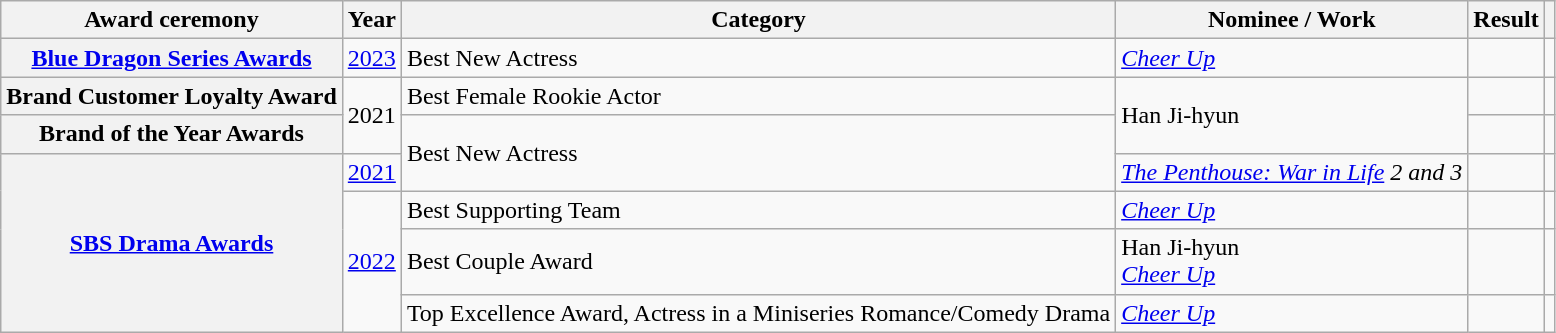<table class="wikitable plainrowheaders sortable">
<tr>
<th scope="col">Award ceremony</th>
<th scope="col">Year</th>
<th scope="col">Category </th>
<th scope="col">Nominee / Work</th>
<th scope="col">Result</th>
<th scope="col" class="unsortable"></th>
</tr>
<tr>
<th scope="row"><a href='#'>Blue Dragon Series Awards</a></th>
<td style="text-align:center"><a href='#'>2023</a></td>
<td>Best New Actress</td>
<td><em><a href='#'>Cheer Up</a></em></td>
<td></td>
<td style="text-align:center"></td>
</tr>
<tr>
<th scope="row">Brand Customer Loyalty Award</th>
<td rowspan="2" style="text-align:center">2021</td>
<td>Best Female Rookie Actor</td>
<td rowspan="2">Han Ji-hyun</td>
<td></td>
<td style="text-align:center"></td>
</tr>
<tr>
<th scope="row">Brand of the Year Awards</th>
<td rowspan="2">Best New Actress</td>
<td></td>
<td style="text-align:center"></td>
</tr>
<tr>
<th scope="row" rowspan="4"><a href='#'>SBS Drama Awards</a></th>
<td style="text-align:center"><a href='#'>2021</a></td>
<td><em><a href='#'>The Penthouse: War in Life</a> 2 and 3</em></td>
<td></td>
<td style="text-align:center"></td>
</tr>
<tr>
<td rowspan="3" style="text-align:center"><a href='#'>2022</a></td>
<td>Best Supporting Team</td>
<td><em><a href='#'>Cheer Up</a></em></td>
<td></td>
<td style="text-align:center"></td>
</tr>
<tr>
<td>Best Couple Award</td>
<td>Han Ji-hyun <br><em><a href='#'>Cheer Up</a></em></td>
<td></td>
<td style="text-align:center"></td>
</tr>
<tr>
<td>Top Excellence Award, Actress in a Miniseries Romance/Comedy Drama</td>
<td><em><a href='#'>Cheer Up</a></em></td>
<td></td>
<td style="text-align:center"></td>
</tr>
</table>
